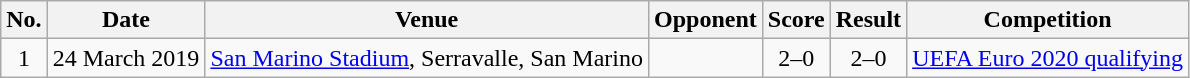<table class="wikitable">
<tr>
<th>No.</th>
<th>Date</th>
<th>Venue</th>
<th>Opponent</th>
<th>Score</th>
<th>Result</th>
<th>Competition</th>
</tr>
<tr>
<td align="center">1</td>
<td>24 March 2019</td>
<td><a href='#'>San Marino Stadium</a>, Serravalle, San Marino</td>
<td></td>
<td align="center">2–0</td>
<td align="center">2–0</td>
<td><a href='#'>UEFA Euro 2020 qualifying</a></td>
</tr>
</table>
